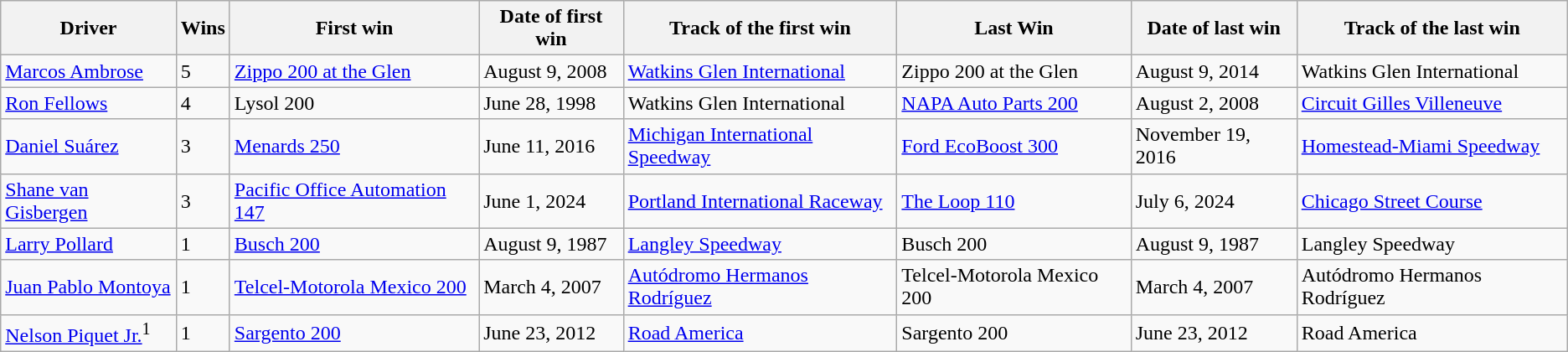<table class="wikitable">
<tr>
<th>Driver</th>
<th>Wins</th>
<th>First win</th>
<th>Date of first win</th>
<th>Track of the first win</th>
<th>Last Win</th>
<th>Date of last win</th>
<th>Track of the last win</th>
</tr>
<tr>
<td> <a href='#'>Marcos Ambrose</a></td>
<td>5</td>
<td><a href='#'>Zippo 200 at the Glen</a></td>
<td>August 9, 2008</td>
<td> <a href='#'>Watkins Glen International</a></td>
<td>Zippo 200 at the Glen</td>
<td>August 9, 2014</td>
<td> Watkins Glen International</td>
</tr>
<tr>
<td> <a href='#'>Ron Fellows</a></td>
<td>4</td>
<td>Lysol 200</td>
<td>June 28, 1998</td>
<td> Watkins Glen International</td>
<td><a href='#'>NAPA Auto Parts 200</a></td>
<td>August 2, 2008</td>
<td> <a href='#'>Circuit Gilles Villeneuve</a></td>
</tr>
<tr>
<td> <a href='#'>Daniel Suárez</a></td>
<td>3</td>
<td><a href='#'>Menards 250</a></td>
<td>June 11, 2016</td>
<td> <a href='#'>Michigan International Speedway</a></td>
<td><a href='#'>Ford EcoBoost 300</a></td>
<td>November 19, 2016</td>
<td> <a href='#'>Homestead-Miami Speedway</a></td>
</tr>
<tr>
<td> <a href='#'>Shane van Gisbergen</a></td>
<td>3</td>
<td><a href='#'>Pacific Office Automation 147</a></td>
<td>June 1, 2024</td>
<td> <a href='#'>Portland International Raceway</a></td>
<td><a href='#'>The Loop 110</a></td>
<td>July 6, 2024</td>
<td> <a href='#'>Chicago Street Course</a></td>
</tr>
<tr>
<td> <a href='#'>Larry Pollard</a></td>
<td>1</td>
<td><a href='#'>Busch 200</a></td>
<td>August 9, 1987</td>
<td> <a href='#'>Langley Speedway</a></td>
<td>Busch 200</td>
<td>August 9, 1987</td>
<td> Langley Speedway</td>
</tr>
<tr>
<td> <a href='#'>Juan Pablo Montoya</a></td>
<td>1</td>
<td><a href='#'>Telcel-Motorola Mexico 200</a></td>
<td>March 4, 2007</td>
<td> <a href='#'>Autódromo Hermanos Rodríguez</a></td>
<td>Telcel-Motorola Mexico 200</td>
<td>March 4, 2007</td>
<td> Autódromo Hermanos Rodríguez</td>
</tr>
<tr>
<td> <a href='#'>Nelson Piquet Jr.</a><sup>1</sup></td>
<td>1</td>
<td><a href='#'>Sargento 200</a></td>
<td>June 23, 2012</td>
<td> <a href='#'>Road America</a></td>
<td>Sargento 200</td>
<td>June 23, 2012</td>
<td> Road America</td>
</tr>
</table>
